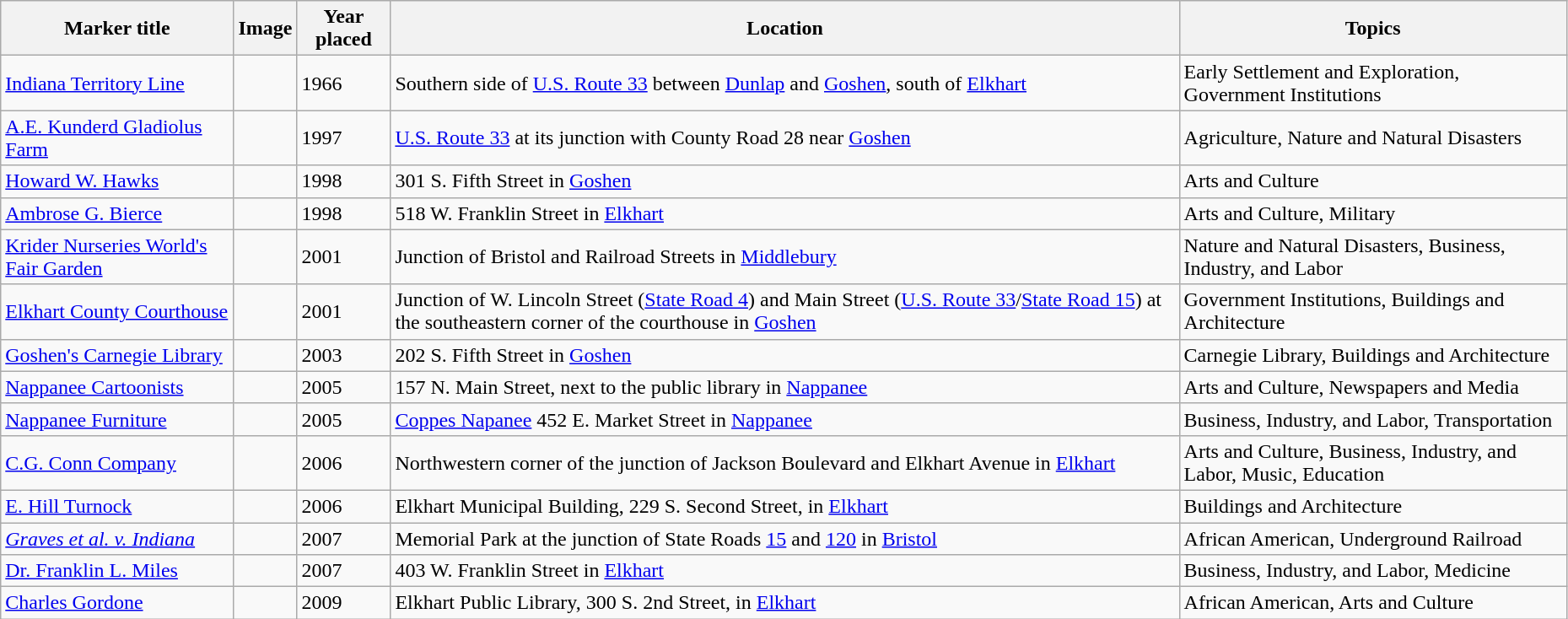<table class="wikitable sortable" style="width:98%">
<tr>
<th>Marker title</th>
<th class="unsortable">Image</th>
<th>Year placed</th>
<th>Location</th>
<th>Topics</th>
</tr>
<tr>
<td><a href='#'>Indiana Territory Line</a></td>
<td></td>
<td>1966</td>
<td>Southern side of <a href='#'>U.S. Route 33</a> between <a href='#'>Dunlap</a> and <a href='#'>Goshen</a>, south of <a href='#'>Elkhart</a><br><small></small></td>
<td>Early Settlement and Exploration, Government Institutions</td>
</tr>
<tr ->
<td><a href='#'>A.E. Kunderd Gladiolus Farm</a></td>
<td></td>
<td>1997</td>
<td><a href='#'>U.S. Route 33</a> at its junction with County Road 28 near <a href='#'>Goshen</a><br><small></small></td>
<td>Agriculture, Nature and Natural Disasters</td>
</tr>
<tr ->
<td><a href='#'>Howard W. Hawks</a></td>
<td></td>
<td>1998</td>
<td>301 S. Fifth Street in <a href='#'>Goshen</a><br><small></small></td>
<td>Arts and Culture</td>
</tr>
<tr ->
<td><a href='#'>Ambrose G. Bierce</a></td>
<td></td>
<td>1998</td>
<td>518 W. Franklin Street in <a href='#'>Elkhart</a><br><small></small></td>
<td>Arts and Culture, Military</td>
</tr>
<tr ->
<td><a href='#'>Krider Nurseries World's Fair Garden</a></td>
<td></td>
<td>2001</td>
<td>Junction of Bristol and Railroad Streets in <a href='#'>Middlebury</a><br><small></small></td>
<td>Nature and Natural Disasters, Business, Industry, and Labor</td>
</tr>
<tr ->
<td><a href='#'>Elkhart County Courthouse</a></td>
<td></td>
<td>2001</td>
<td>Junction of W. Lincoln Street (<a href='#'>State Road 4</a>) and Main Street (<a href='#'>U.S. Route 33</a>/<a href='#'>State Road 15</a>) at the southeastern corner of the courthouse in <a href='#'>Goshen</a><br><small></small></td>
<td>Government Institutions, Buildings and Architecture</td>
</tr>
<tr ->
<td><a href='#'>Goshen's Carnegie Library</a></td>
<td></td>
<td>2003</td>
<td>202 S. Fifth Street in <a href='#'>Goshen</a><br><small></small></td>
<td>Carnegie Library, Buildings and Architecture</td>
</tr>
<tr ->
<td><a href='#'>Nappanee Cartoonists</a></td>
<td></td>
<td>2005</td>
<td>157 N. Main Street, next to the public library in <a href='#'>Nappanee</a><br><small></small></td>
<td>Arts and Culture, Newspapers and Media</td>
</tr>
<tr ->
<td><a href='#'>Nappanee Furniture</a></td>
<td></td>
<td>2005</td>
<td><a href='#'>Coppes Napanee</a> 452 E. Market Street in <a href='#'>Nappanee</a><br><small></small></td>
<td>Business, Industry, and Labor, Transportation</td>
</tr>
<tr ->
<td><a href='#'>C.G. Conn Company</a></td>
<td></td>
<td>2006</td>
<td>Northwestern corner of the junction of Jackson Boulevard and Elkhart Avenue in <a href='#'>Elkhart</a><br><small></small></td>
<td>Arts and Culture, Business, Industry, and Labor, Music, Education</td>
</tr>
<tr ->
<td><a href='#'>E. Hill Turnock</a></td>
<td></td>
<td>2006</td>
<td>Elkhart Municipal Building, 229 S. Second Street, in <a href='#'>Elkhart</a><br><small></small></td>
<td>Buildings and Architecture</td>
</tr>
<tr ->
<td><em><a href='#'>Graves et al. v. Indiana</a></em></td>
<td></td>
<td>2007</td>
<td>Memorial Park at the junction of State Roads <a href='#'>15</a> and <a href='#'>120</a> in <a href='#'>Bristol</a><br><small></small></td>
<td>African American, Underground Railroad</td>
</tr>
<tr ->
<td><a href='#'>Dr. Franklin L. Miles</a></td>
<td></td>
<td>2007</td>
<td>403 W. Franklin Street in <a href='#'>Elkhart</a><br><small></small></td>
<td>Business, Industry, and Labor, Medicine</td>
</tr>
<tr ->
<td><a href='#'>Charles Gordone</a></td>
<td></td>
<td>2009</td>
<td>Elkhart Public Library, 300 S. 2nd Street, in <a href='#'>Elkhart</a><br><small></small></td>
<td>African American, Arts and Culture</td>
</tr>
</table>
